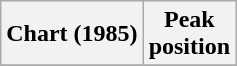<table class="wikitable sortable plainrowheaders">
<tr>
<th>Chart (1985)</th>
<th>Peak<br>position</th>
</tr>
<tr>
</tr>
</table>
